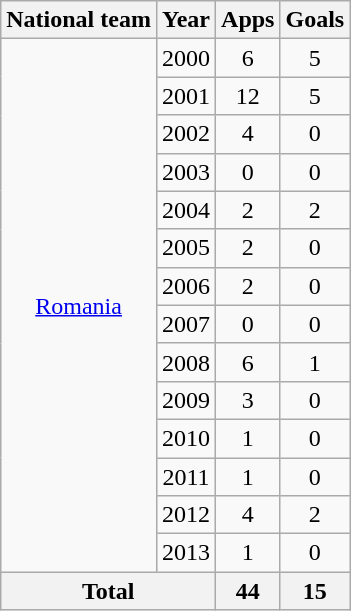<table class="wikitable" style="text-align:center">
<tr>
<th>National team</th>
<th>Year</th>
<th>Apps</th>
<th>Goals</th>
</tr>
<tr>
<td rowspan="14"><a href='#'>Romania</a></td>
<td>2000</td>
<td>6</td>
<td>5</td>
</tr>
<tr>
<td>2001</td>
<td>12</td>
<td>5</td>
</tr>
<tr>
<td>2002</td>
<td>4</td>
<td>0</td>
</tr>
<tr>
<td>2003</td>
<td>0</td>
<td>0</td>
</tr>
<tr>
<td>2004</td>
<td>2</td>
<td>2</td>
</tr>
<tr>
<td>2005</td>
<td>2</td>
<td>0</td>
</tr>
<tr>
<td>2006</td>
<td>2</td>
<td>0</td>
</tr>
<tr>
<td>2007</td>
<td>0</td>
<td>0</td>
</tr>
<tr>
<td>2008</td>
<td>6</td>
<td>1</td>
</tr>
<tr>
<td>2009</td>
<td>3</td>
<td>0</td>
</tr>
<tr>
<td>2010</td>
<td>1</td>
<td>0</td>
</tr>
<tr>
<td>2011</td>
<td>1</td>
<td>0</td>
</tr>
<tr>
<td>2012</td>
<td>4</td>
<td>2</td>
</tr>
<tr>
<td>2013</td>
<td>1</td>
<td>0</td>
</tr>
<tr>
<th colspan="2">Total</th>
<th>44</th>
<th>15</th>
</tr>
</table>
